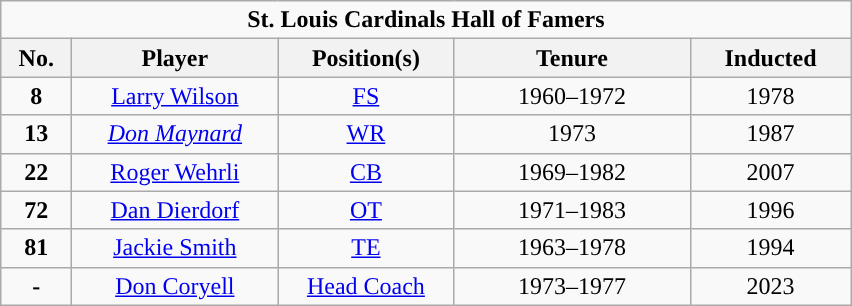<table class="wikitable" style="text-align:center">
<tr>
<td colspan="5"><strong>St. Louis Cardinals Hall of Famers</strong></td>
</tr>
<tr>
<th style="width:40px;">No.</th>
<th style="width:130px;">Player</th>
<th style="width:110px;">Position(s)</th>
<th style="width:150px;">Tenure</th>
<th style="width:100px;">Inducted</th>
</tr>
<tr>
<td><strong>8</strong></td>
<td><a href='#'>Larry Wilson</a></td>
<td><a href='#'>FS</a></td>
<td>1960–1972</td>
<td>1978</td>
</tr>
<tr>
<td><strong>13</strong></td>
<td><em><a href='#'>Don Maynard</a></em></td>
<td><a href='#'>WR</a></td>
<td>1973</td>
<td>1987</td>
</tr>
<tr>
<td><strong>22</strong></td>
<td><a href='#'>Roger Wehrli</a></td>
<td><a href='#'>CB</a></td>
<td>1969–1982</td>
<td>2007</td>
</tr>
<tr>
<td><strong>72</strong></td>
<td><a href='#'>Dan Dierdorf</a></td>
<td><a href='#'>OT</a></td>
<td>1971–1983</td>
<td>1996</td>
</tr>
<tr>
<td><strong>81</strong></td>
<td><a href='#'>Jackie Smith</a></td>
<td><a href='#'>TE</a></td>
<td>1963–1978</td>
<td>1994</td>
</tr>
<tr>
<td><strong>-</strong></td>
<td><a href='#'>Don Coryell</a></td>
<td><a href='#'>Head Coach</a></td>
<td>1973–1977</td>
<td>2023</td>
</tr>
</table>
